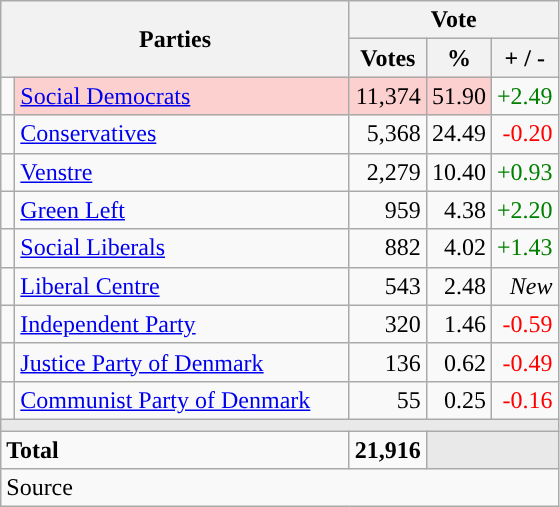<table class="wikitable" style="text-align:right;">
<tr>
<th style="text-align:centre;" rowspan="2" colspan="2" width="225">Parties</th>
<th colspan="3">Vote</th>
</tr>
<tr>
<th width="15">Votes</th>
<th width="15">%</th>
<th width="15">+ / -</th>
</tr>
<tr>
<td width="2" style="color:inherit;background:"></td>
<td bgcolor=#fbd0ce  align="left"><a href='#'>Social Democrats</a></td>
<td bgcolor=#fbd0ce>11,374</td>
<td bgcolor=#fbd0ce>51.90</td>
<td style=color:green;>+2.49</td>
</tr>
<tr>
<td width="2" style="color:inherit;background:"></td>
<td align="left"><a href='#'>Conservatives</a></td>
<td>5,368</td>
<td>24.49</td>
<td style=color:red;>-0.20</td>
</tr>
<tr>
<td width="2" style="color:inherit;background:"></td>
<td align="left"><a href='#'>Venstre</a></td>
<td>2,279</td>
<td>10.40</td>
<td style=color:green;>+0.93</td>
</tr>
<tr>
<td width="2" style="color:inherit;background:"></td>
<td align="left"><a href='#'>Green Left</a></td>
<td>959</td>
<td>4.38</td>
<td style=color:green;>+2.20</td>
</tr>
<tr>
<td width="2" style="color:inherit;background:"></td>
<td align="left"><a href='#'>Social Liberals</a></td>
<td>882</td>
<td>4.02</td>
<td style=color:green;>+1.43</td>
</tr>
<tr>
<td width="2" style="color:inherit;background:"></td>
<td align="left"><a href='#'>Liberal Centre</a></td>
<td>543</td>
<td>2.48</td>
<td><em>New</em></td>
</tr>
<tr>
<td width="2" style="color:inherit;background:"></td>
<td align="left"><a href='#'>Independent Party</a></td>
<td>320</td>
<td>1.46</td>
<td style=color:red;>-0.59</td>
</tr>
<tr>
<td width="2" style="color:inherit;background:"></td>
<td align="left"><a href='#'>Justice Party of Denmark</a></td>
<td>136</td>
<td>0.62</td>
<td style=color:red;>-0.49</td>
</tr>
<tr>
<td width="2" style="color:inherit;background:"></td>
<td align="left"><a href='#'>Communist Party of Denmark</a></td>
<td>55</td>
<td>0.25</td>
<td style=color:red;>-0.16</td>
</tr>
<tr>
<td colspan="7" bgcolor="#E9E9E9"></td>
</tr>
<tr>
<td align="left" colspan="2"><strong>Total</strong></td>
<td><strong>21,916</strong></td>
<td bgcolor="#E9E9E9" colspan="2"></td>
</tr>
<tr>
<td align="left" colspan="6">Source</td>
</tr>
</table>
